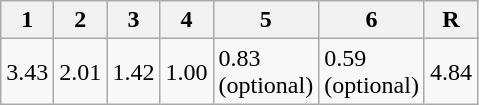<table class=wikitable>
<tr>
<th>1</th>
<th>2</th>
<th>3</th>
<th>4</th>
<th>5</th>
<th>6</th>
<th>R</th>
</tr>
<tr>
<td>3.43</td>
<td>2.01</td>
<td>1.42</td>
<td>1.00</td>
<td>0.83<br>(optional)</td>
<td>0.59<br>(optional)</td>
<td>4.84</td>
</tr>
</table>
